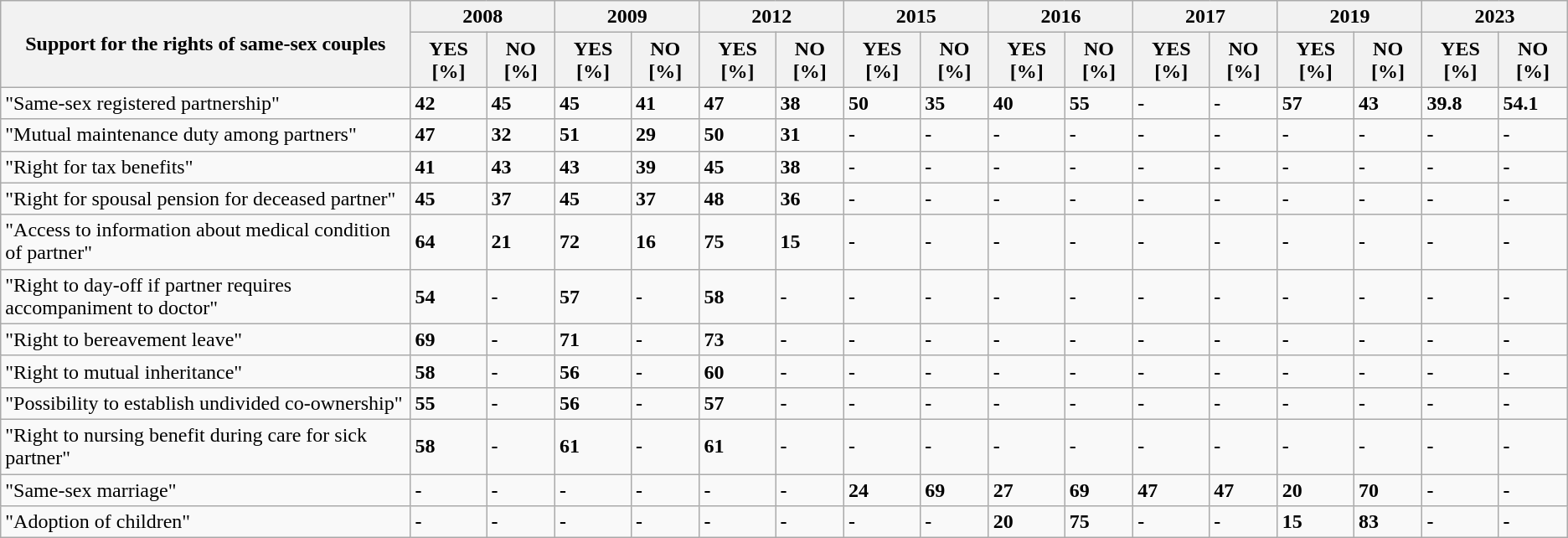<table class="wikitable">
<tr>
<th rowspan=2>Support for the rights of same-sex couples</th>
<th colspan=2>2008</th>
<th colspan=2>2009</th>
<th colspan=2>2012</th>
<th colspan=2>2015</th>
<th colspan=2>2016</th>
<th colspan=2>2017</th>
<th colspan=2>2019</th>
<th colspan=2>2023</th>
</tr>
<tr>
<th><strong><span>YES [%]</span></strong></th>
<th><strong><span>NO [%]</span></strong></th>
<th><strong><span>YES [%]</span></strong></th>
<th><strong><span>NO [%]</span></strong></th>
<th><strong><span>YES [%]</span></strong></th>
<th><strong><span>NO [%]</span></strong></th>
<th><strong><span>YES [%]</span></strong></th>
<th><strong><span>NO [%]</span></strong></th>
<th><strong><span>YES [%]</span></strong></th>
<th><strong><span>NO [%]</span></strong></th>
<th><strong><span>YES [%]</span></strong></th>
<th><strong><span>NO [%]</span></strong></th>
<th><strong><span>YES [%]</span></strong></th>
<th><strong><span>NO [%]</span></strong></th>
<th><strong><span>YES [%]</span></strong></th>
<th><strong><span>NO [%]</span></strong></th>
</tr>
<tr>
<td>"Same-sex registered partnership"</td>
<td><strong><span>42</span></strong></td>
<td><strong><span>45</span></strong></td>
<td><strong><span>45</span></strong></td>
<td><strong><span>41</span></strong></td>
<td><strong><span>47</span></strong></td>
<td><strong><span>38</span></strong></td>
<td><strong><span>50</span></strong></td>
<td><strong><span>35</span></strong></td>
<td><strong><span>40</span></strong></td>
<td><strong><span>55</span></strong></td>
<td><strong><span>-</span></strong></td>
<td><strong><span>-</span></strong></td>
<td><strong><span>57</span></strong></td>
<td><strong><span>43</span></strong></td>
<td><strong><span>39.8</span></strong></td>
<td><strong><span>54.1</span></strong></td>
</tr>
<tr>
<td>"Mutual maintenance duty among partners"</td>
<td><strong><span>47</span></strong></td>
<td><strong><span>32</span></strong></td>
<td><strong><span>51</span></strong></td>
<td><strong><span>29</span></strong></td>
<td><strong><span>50</span></strong></td>
<td><strong><span>31</span></strong></td>
<td><strong><span>-</span></strong></td>
<td><strong><span>-</span></strong></td>
<td><strong><span>-</span></strong></td>
<td><strong><span>-</span></strong></td>
<td><strong><span>-</span></strong></td>
<td><strong><span>-</span></strong></td>
<td><strong><span>-</span></strong></td>
<td><strong><span>-</span></strong></td>
<td><strong><span>-</span></strong></td>
<td><strong><span>-</span></strong></td>
</tr>
<tr>
<td>"Right for tax benefits"</td>
<td><strong><span>41</span></strong></td>
<td><strong><span>43</span></strong></td>
<td><strong><span>43</span></strong></td>
<td><strong><span>39</span></strong></td>
<td><strong><span>45</span></strong></td>
<td><strong><span>38</span></strong></td>
<td><strong><span>-</span></strong></td>
<td><strong><span>-</span></strong></td>
<td><strong><span>-</span></strong></td>
<td><strong><span>-</span></strong></td>
<td><strong><span>-</span></strong></td>
<td><strong><span>-</span></strong></td>
<td><strong><span>-</span></strong></td>
<td><strong><span>-</span></strong></td>
<td><strong><span>-</span></strong></td>
<td><strong><span>-</span></strong></td>
</tr>
<tr>
<td>"Right for spousal pension for deceased partner"</td>
<td><strong><span>45</span></strong></td>
<td><strong><span>37</span></strong></td>
<td><strong><span>45</span></strong></td>
<td><strong><span>37</span></strong></td>
<td><strong><span>48</span></strong></td>
<td><strong><span>36</span></strong></td>
<td><strong><span>-</span></strong></td>
<td><strong><span>-</span></strong></td>
<td><strong><span>-</span></strong></td>
<td><strong><span>-</span></strong></td>
<td><strong><span>-</span></strong></td>
<td><strong><span>-</span></strong></td>
<td><strong><span>-</span></strong></td>
<td><strong><span>-</span></strong></td>
<td><strong><span>-</span></strong></td>
<td><strong><span>-</span></strong></td>
</tr>
<tr>
<td>"Access to information about medical condition of partner"</td>
<td><strong><span>64</span></strong></td>
<td><strong><span>21</span></strong></td>
<td><strong><span>72</span></strong></td>
<td><strong><span>16</span></strong></td>
<td><strong><span>75</span></strong></td>
<td><strong><span>15</span></strong></td>
<td><strong><span>-</span></strong></td>
<td><strong><span>-</span></strong></td>
<td><strong><span>-</span></strong></td>
<td><strong><span>-</span></strong></td>
<td><strong><span>-</span></strong></td>
<td><strong><span>-</span></strong></td>
<td><strong><span>-</span></strong></td>
<td><strong><span>-</span></strong></td>
<td><strong><span>-</span></strong></td>
<td><strong><span>-</span></strong></td>
</tr>
<tr>
<td>"Right to day-off if partner requires accompaniment to doctor"</td>
<td><strong><span>54</span></strong></td>
<td><strong><span>-</span></strong></td>
<td><strong><span>57</span></strong></td>
<td><strong><span>-</span></strong></td>
<td><strong><span>58</span></strong></td>
<td><strong><span>-</span></strong></td>
<td><strong><span>-</span></strong></td>
<td><strong><span>-</span></strong></td>
<td><strong><span>-</span></strong></td>
<td><strong><span>-</span></strong></td>
<td><strong><span>-</span></strong></td>
<td><strong><span>-</span></strong></td>
<td><strong><span>-</span></strong></td>
<td><strong><span>-</span></strong></td>
<td><strong><span>-</span></strong></td>
<td><strong><span>-</span></strong></td>
</tr>
<tr>
<td>"Right to bereavement leave"</td>
<td><strong><span>69</span></strong></td>
<td><strong><span>-</span></strong></td>
<td><strong><span>71</span></strong></td>
<td><strong><span>-</span></strong></td>
<td><strong><span>73</span></strong></td>
<td><strong><span>-</span></strong></td>
<td><strong><span>-</span></strong></td>
<td><strong><span>-</span></strong></td>
<td><strong><span>-</span></strong></td>
<td><strong><span>-</span></strong></td>
<td><strong><span>-</span></strong></td>
<td><strong><span>-</span></strong></td>
<td><strong><span>-</span></strong></td>
<td><strong><span>-</span></strong></td>
<td><strong><span>-</span></strong></td>
<td><strong><span>-</span></strong></td>
</tr>
<tr>
<td>"Right to mutual inheritance"</td>
<td><strong><span>58</span></strong></td>
<td><strong><span>-</span></strong></td>
<td><strong><span>56</span></strong></td>
<td><strong><span>-</span></strong></td>
<td><strong><span>60</span></strong></td>
<td><strong><span>-</span></strong></td>
<td><strong><span>-</span></strong></td>
<td><strong><span>-</span></strong></td>
<td><strong><span>-</span></strong></td>
<td><strong><span>-</span></strong></td>
<td><strong><span>-</span></strong></td>
<td><strong><span>-</span></strong></td>
<td><strong><span>-</span></strong></td>
<td><strong><span>-</span></strong></td>
<td><strong><span>-</span></strong></td>
<td><strong><span>-</span></strong></td>
</tr>
<tr>
<td>"Possibility to establish undivided co-ownership"</td>
<td><strong><span>55</span></strong></td>
<td><strong><span>-</span></strong></td>
<td><strong><span>56</span></strong></td>
<td><strong><span>-</span></strong></td>
<td><strong><span>57</span></strong></td>
<td><strong><span>-</span></strong></td>
<td><strong><span>-</span></strong></td>
<td><strong><span>-</span></strong></td>
<td><strong><span>-</span></strong></td>
<td><strong><span>-</span></strong></td>
<td><strong><span>-</span></strong></td>
<td><strong><span>-</span></strong></td>
<td><strong><span>-</span></strong></td>
<td><strong><span>-</span></strong></td>
<td><strong><span>-</span></strong></td>
<td><strong><span>-</span></strong></td>
</tr>
<tr>
<td>"Right to nursing benefit during care for sick partner"</td>
<td><strong><span>58</span></strong></td>
<td><strong><span>-</span></strong></td>
<td><strong><span>61</span></strong></td>
<td><strong><span>-</span></strong></td>
<td><strong><span>61</span></strong></td>
<td><strong><span>-</span></strong></td>
<td><strong><span>-</span></strong></td>
<td><strong><span>-</span></strong></td>
<td><strong><span>-</span></strong></td>
<td><strong><span>-</span></strong></td>
<td><strong><span>-</span></strong></td>
<td><strong><span>-</span></strong></td>
<td><strong><span>-</span></strong></td>
<td><strong><span>-</span></strong></td>
<td><strong><span>-</span></strong></td>
<td><strong><span>-</span></strong></td>
</tr>
<tr>
<td>"Same-sex marriage"</td>
<td><strong><span>-</span></strong></td>
<td><strong><span>-</span></strong></td>
<td><strong><span>-</span></strong></td>
<td><strong><span>-</span></strong></td>
<td><strong><span>-</span></strong></td>
<td><strong><span>-</span></strong></td>
<td><strong><span>24</span></strong></td>
<td><strong><span>69</span></strong></td>
<td><strong><span>27</span></strong></td>
<td><strong><span>69</span></strong></td>
<td><strong><span>47</span></strong></td>
<td><strong><span>47</span></strong></td>
<td><strong><span>20</span></strong></td>
<td><strong><span>70</span></strong></td>
<td><strong><span>-</span></strong></td>
<td><strong><span>-</span></strong></td>
</tr>
<tr>
<td>"Adoption of children"</td>
<td><strong><span>-</span></strong></td>
<td><strong><span>-</span></strong></td>
<td><strong><span>-</span></strong></td>
<td><strong><span>-</span></strong></td>
<td><strong><span>-</span></strong></td>
<td><strong><span>-</span></strong></td>
<td><strong><span>-</span></strong></td>
<td><strong><span>-</span></strong></td>
<td><strong><span>20</span></strong></td>
<td><strong><span>75</span></strong></td>
<td><strong><span>-</span></strong></td>
<td><strong><span>-</span></strong></td>
<td><strong><span>15</span></strong></td>
<td><strong><span>83</span></strong></td>
<td><strong><span>-</span></strong></td>
<td><strong><span>-</span></strong></td>
</tr>
</table>
